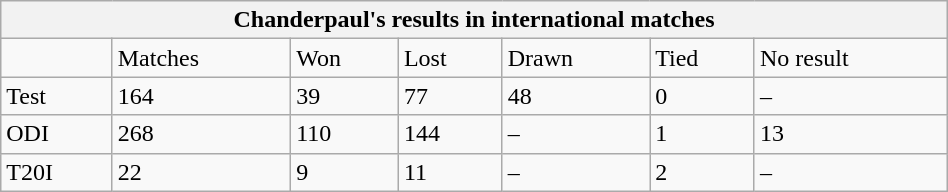<table class="wikitable" style="float:right; margin-left:1em; width:50%;">
<tr>
<th colspan="7"><strong>Chanderpaul's results in international matches</strong></th>
</tr>
<tr>
<td> </td>
<td>Matches</td>
<td>Won</td>
<td>Lost</td>
<td>Drawn</td>
<td>Tied</td>
<td>No result</td>
</tr>
<tr>
<td>Test</td>
<td>164</td>
<td>39</td>
<td>77</td>
<td>48</td>
<td>0</td>
<td>–</td>
</tr>
<tr>
<td>ODI</td>
<td>268</td>
<td>110</td>
<td>144</td>
<td>–</td>
<td>1</td>
<td>13</td>
</tr>
<tr>
<td>T20I</td>
<td>22</td>
<td>9</td>
<td>11</td>
<td>–</td>
<td>2</td>
<td>–</td>
</tr>
</table>
